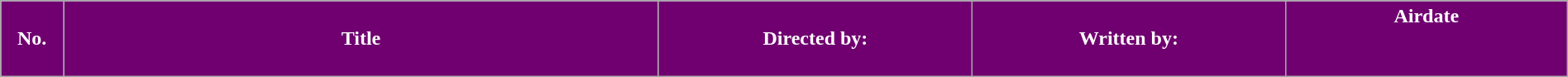<table class="wikitable plainrowheaders" style="width:100%; background:#FFFFFF">
<tr style="color:#FFFFFF">
<th style="background:#700070; width:4%">No.</th>
<th style="background:#700070">Title</th>
<th style="background:#700070; width:20%">Directed by:</th>
<th style="background:#700070; width:20%">Written by:</th>
<th style="background:#700070; width:18%">Airdate<br><br><br>



</th>
</tr>
</table>
